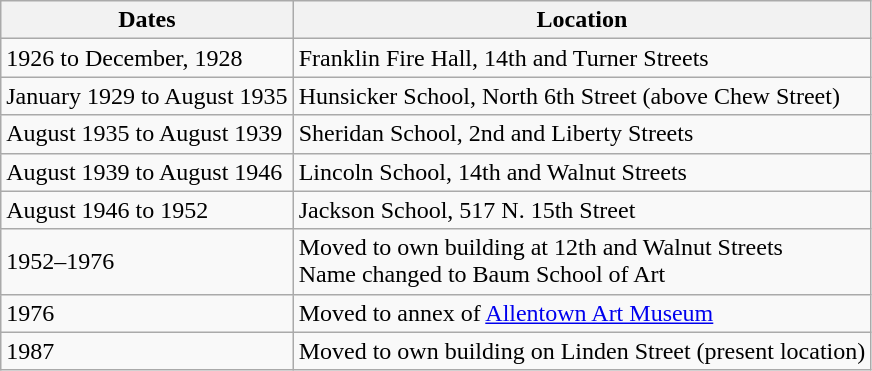<table class="wikitable">
<tr>
<th>Dates</th>
<th>Location</th>
</tr>
<tr>
<td>1926 to December, 1928</td>
<td>Franklin Fire Hall, 14th and Turner Streets </td>
</tr>
<tr>
<td>January 1929 to August 1935</td>
<td>Hunsicker School, North 6th Street (above Chew Street) </td>
</tr>
<tr>
<td>August 1935 to August 1939</td>
<td>Sheridan School, 2nd and Liberty Streets </td>
</tr>
<tr>
<td>August 1939 to August 1946</td>
<td>Lincoln School, 14th and Walnut Streets </td>
</tr>
<tr>
<td>August 1946 to 1952</td>
<td>Jackson School, 517 N. 15th Street </td>
</tr>
<tr>
<td>1952–1976</td>
<td>Moved to own building at 12th and Walnut Streets<br>Name changed to Baum School of Art </td>
</tr>
<tr>
<td>1976</td>
<td>Moved to annex of <a href='#'>Allentown Art Museum</a></td>
</tr>
<tr>
<td>1987</td>
<td>Moved to own building on Linden Street (present location) </td>
</tr>
</table>
